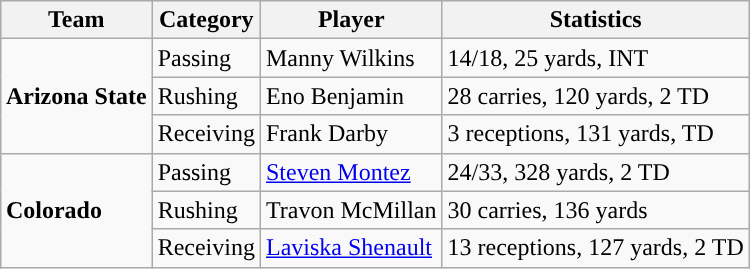<table class="wikitable" style="float: right;">
<tr>
<th>Team</th>
<th>Category</th>
<th>Player</th>
<th>Statistics</th>
</tr>
<tr>
<td rowspan=3><strong>Arizona State</strong></td>
<td>Passing</td>
<td>Manny Wilkins</td>
<td>14/18, 25 yards, INT</td>
</tr>
<tr>
<td>Rushing</td>
<td>Eno Benjamin</td>
<td>28 carries, 120 yards, 2 TD</td>
</tr>
<tr>
<td>Receiving</td>
<td>Frank Darby</td>
<td>3 receptions, 131 yards, TD</td>
</tr>
<tr>
<td rowspan=3><strong>Colorado</strong></td>
<td>Passing</td>
<td><a href='#'>Steven Montez</a></td>
<td>24/33, 328 yards, 2 TD</td>
</tr>
<tr>
<td>Rushing</td>
<td>Travon McMillan</td>
<td>30 carries, 136 yards</td>
</tr>
<tr>
<td>Receiving</td>
<td><a href='#'>Laviska Shenault</a></td>
<td>13 receptions, 127 yards, 2 TD</td>
</tr>
</table>
